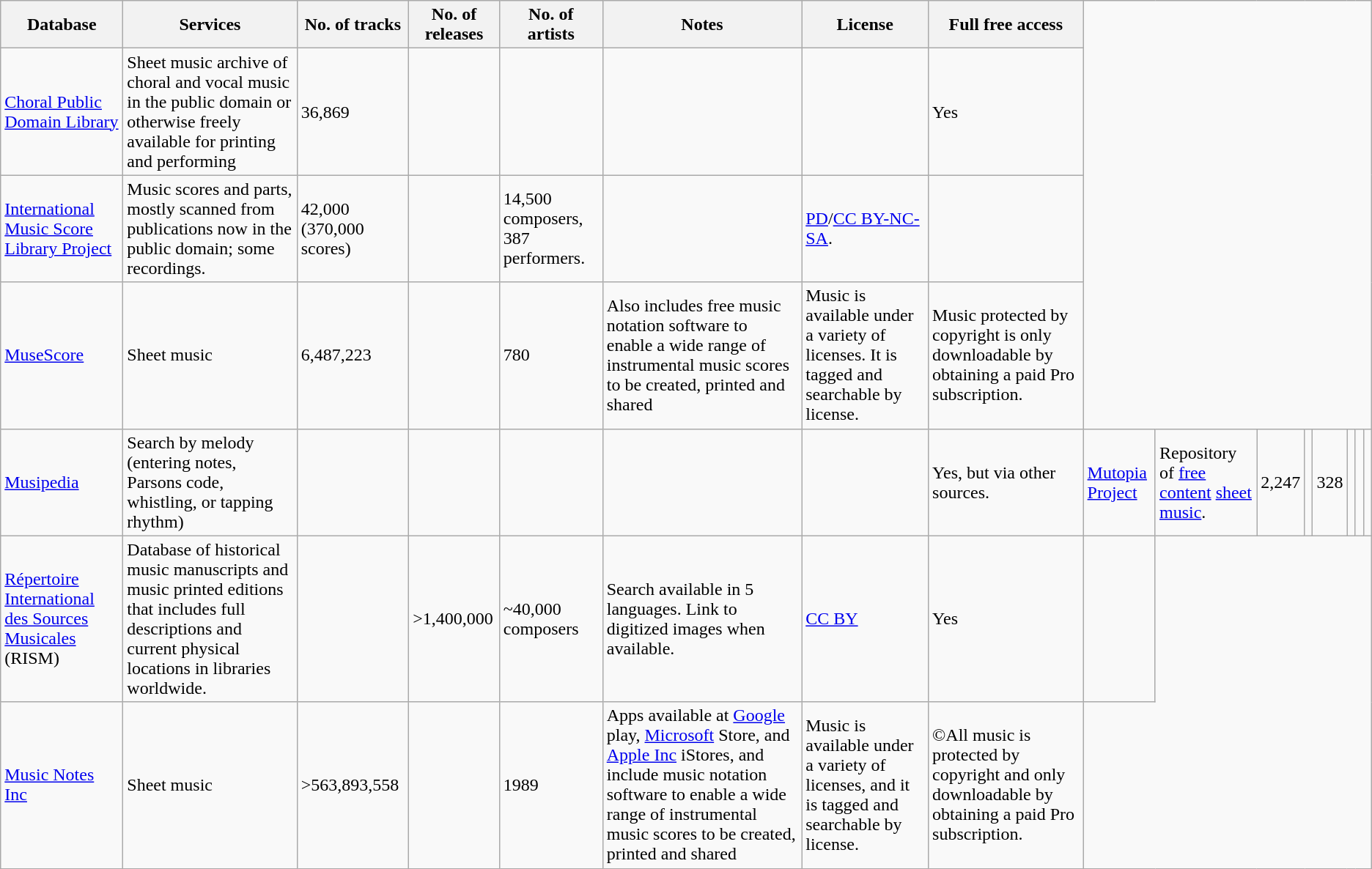<table class="wikitable sortable">
<tr>
<th>Database</th>
<th>Services</th>
<th data-sort-type="number">No. of tracks</th>
<th data-sort-type="number">No. of releases</th>
<th data-sort-type="number">No. of artists</th>
<th>Notes</th>
<th>License</th>
<th>Full free access</th>
</tr>
<tr>
<td><a href='#'>Choral Public Domain Library</a></td>
<td>Sheet music archive of choral and vocal music in the public domain or otherwise freely available for printing and performing</td>
<td>36,869</td>
<td></td>
<td></td>
<td></td>
<td></td>
<td>Yes</td>
</tr>
<tr>
<td><a href='#'>International Music Score Library Project</a></td>
<td>Music scores and parts, mostly scanned from publications now in the public domain; some recordings.</td>
<td>42,000 (370,000 scores)</td>
<td></td>
<td data-sort-value="14,887">14,500 composers, 387 performers.</td>
<td></td>
<td><a href='#'>PD</a>/<a href='#'>CC BY-NC-SA</a>.</td>
<td></td>
</tr>
<tr>
<td><a href='#'>MuseScore</a></td>
<td>Sheet music</td>
<td>6,487,223</td>
<td></td>
<td>780</td>
<td>Also includes free music notation software to enable a wide range of instrumental music scores to be created, printed and shared</td>
<td>Music is available under a variety of licenses. It is tagged and searchable by license.</td>
<td>Music protected by copyright is only downloadable by obtaining a paid Pro subscription.</td>
</tr>
<tr>
<td><a href='#'>Musipedia</a></td>
<td>Search by melody (entering notes, Parsons code, whistling, or tapping rhythm)</td>
<td></td>
<td></td>
<td></td>
<td></td>
<td></td>
<td>Yes, but via other sources.</td>
<td><a href='#'>Mutopia Project</a></td>
<td>Repository of <a href='#'>free content</a> <a href='#'>sheet music</a>.</td>
<td>2,247</td>
<td></td>
<td>328</td>
<td></td>
<td></td>
<td></td>
</tr>
<tr>
<td><a href='#'>Répertoire International des Sources Musicales</a> (RISM)</td>
<td>Database of historical music manuscripts and music printed editions that includes full descriptions and current physical locations in libraries worldwide.</td>
<td></td>
<td data-sort-value="1,400,001">>1,400,000</td>
<td data-sort-value="40,000">~40,000 composers</td>
<td>Search available in 5 languages. Link to digitized images when available.</td>
<td><a href='#'>CC BY</a></td>
<td>Yes</td>
<td></td>
</tr>
<tr>
<td><a href='#'>Music Notes Inc</a></td>
<td>Sheet music</td>
<td>>563,893,558</td>
<td></td>
<td>1989</td>
<td>Apps available at <a href='#'>Google</a> play, <a href='#'>Microsoft</a> Store, and <a href='#'>Apple Inc</a> iStores, and include music notation software to enable a wide range of instrumental music scores to be created, printed and shared</td>
<td>Music is available under a variety of licenses, and it is tagged and searchable by license.</td>
<td>©All music is protected by copyright and only downloadable by obtaining a paid Pro subscription.</td>
</tr>
</table>
